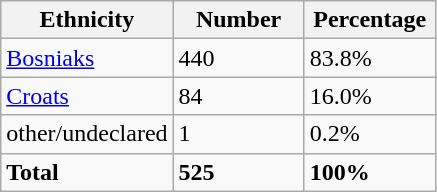<table class="wikitable">
<tr>
<th width="100px">Ethnicity</th>
<th width="80px">Number</th>
<th width="80px">Percentage</th>
</tr>
<tr>
<td><a href='#'>Bosniaks</a></td>
<td>440</td>
<td>83.8%</td>
</tr>
<tr>
<td><a href='#'>Croats</a></td>
<td>84</td>
<td>16.0%</td>
</tr>
<tr>
<td>other/undeclared</td>
<td>1</td>
<td>0.2%</td>
</tr>
<tr>
<td><strong>Total</strong></td>
<td><strong>525</strong></td>
<td><strong>100%</strong></td>
</tr>
</table>
